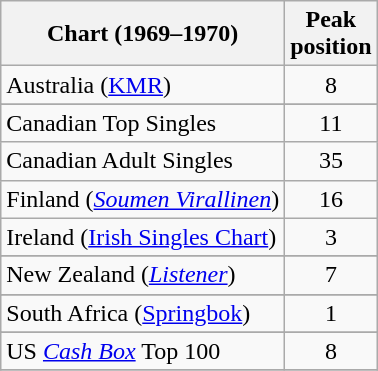<table class="wikitable sortable">
<tr>
<th>Chart (1969–1970)</th>
<th>Peak<br>position</th>
</tr>
<tr>
<td>Australia (<a href='#'>KMR</a>)</td>
<td style="text-align:center;">8</td>
</tr>
<tr>
</tr>
<tr>
<td>Canadian Top Singles</td>
<td style="text-align:center;">11</td>
</tr>
<tr>
<td>Canadian Adult Singles</td>
<td style="text-align:center;">35</td>
</tr>
<tr>
<td>Finland (<a href='#'><em>Soumen Virallinen</em></a>)</td>
<td style="text-align:center;">16</td>
</tr>
<tr>
<td>Ireland (<a href='#'>Irish Singles Chart</a>)</td>
<td style="text-align:center;">3</td>
</tr>
<tr>
</tr>
<tr>
<td>New Zealand (<em><a href='#'>Listener</a></em>)</td>
<td style="text-align:center;">7</td>
</tr>
<tr>
</tr>
<tr>
<td>South Africa (<a href='#'>Springbok</a>)</td>
<td align="center">1</td>
</tr>
<tr>
</tr>
<tr>
</tr>
<tr>
</tr>
<tr>
<td>US <a href='#'><em>Cash Box</em></a> Top 100</td>
<td align="center">8</td>
</tr>
<tr>
</tr>
</table>
